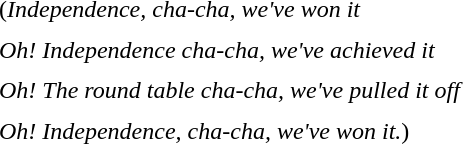<table style="margin:auto; width:480px; height:110px;" cellpadding="0">
<tr>
<td>(<em>Independence, cha-cha, we've won it</em></td>
</tr>
<tr>
<td><em>Oh! Independence cha-cha, we've achieved it</em></td>
</tr>
<tr>
<td><em>Oh! The round table cha-cha, we've pulled it off</em></td>
</tr>
<tr>
<td><em>Oh! Independence, cha-cha, we've won it.</em>)</td>
</tr>
</table>
